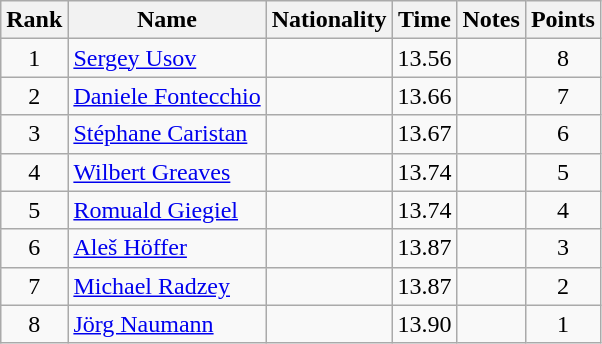<table class="wikitable sortable" style="text-align:center">
<tr>
<th>Rank</th>
<th>Name</th>
<th>Nationality</th>
<th>Time</th>
<th>Notes</th>
<th>Points</th>
</tr>
<tr>
<td>1</td>
<td align=left><a href='#'>Sergey Usov</a></td>
<td align=left></td>
<td>13.56</td>
<td></td>
<td>8</td>
</tr>
<tr>
<td>2</td>
<td align=left><a href='#'>Daniele Fontecchio</a></td>
<td align=left></td>
<td>13.66</td>
<td></td>
<td>7</td>
</tr>
<tr>
<td>3</td>
<td align=left><a href='#'>Stéphane Caristan</a></td>
<td align=left></td>
<td>13.67</td>
<td></td>
<td>6</td>
</tr>
<tr>
<td>4</td>
<td align=left><a href='#'>Wilbert Greaves</a></td>
<td align=left></td>
<td>13.74</td>
<td></td>
<td>5</td>
</tr>
<tr>
<td>5</td>
<td align=left><a href='#'>Romuald Giegiel</a></td>
<td align=left></td>
<td>13.74</td>
<td></td>
<td>4</td>
</tr>
<tr>
<td>6</td>
<td align=left><a href='#'>Aleš Höffer</a></td>
<td align=left></td>
<td>13.87</td>
<td></td>
<td>3</td>
</tr>
<tr>
<td>7</td>
<td align=left><a href='#'>Michael Radzey</a></td>
<td align=left></td>
<td>13.87</td>
<td></td>
<td>2</td>
</tr>
<tr>
<td>8</td>
<td align=left><a href='#'>Jörg Naumann</a></td>
<td align=left></td>
<td>13.90</td>
<td></td>
<td>1</td>
</tr>
</table>
